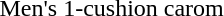<table>
<tr>
<td rowspan=2>Men's 1-cushion carom</td>
<td rowspan=2 nowrap></td>
<td rowspan=2 nowrap></td>
<td></td>
</tr>
<tr>
<td nowrap></td>
</tr>
</table>
